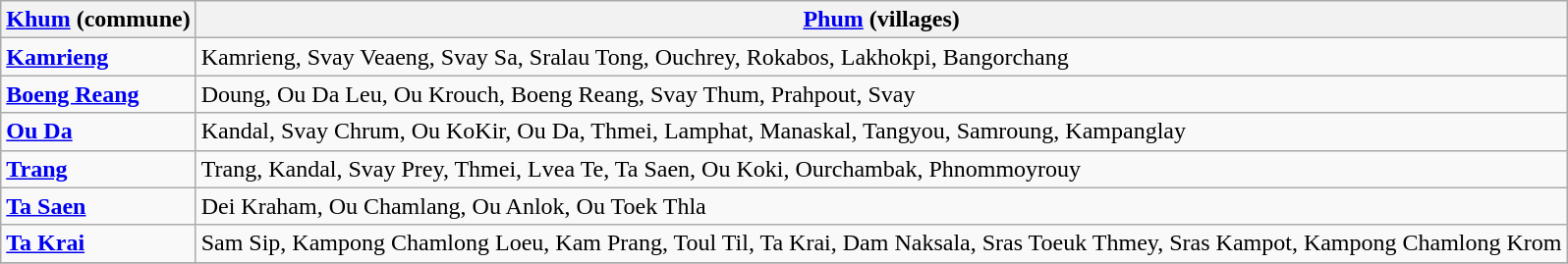<table class="wikitable">
<tr>
<th><a href='#'>Khum</a> (commune)</th>
<th><a href='#'>Phum</a> (villages)</th>
</tr>
<tr>
<td><strong><a href='#'>Kamrieng</a></strong></td>
<td>Kamrieng, Svay Veaeng, Svay Sa, Sralau Tong, Ouchrey, Rokabos, Lakhokpi, Bangorchang</td>
</tr>
<tr>
<td><strong><a href='#'>Boeng Reang</a></strong></td>
<td>Doung, Ou Da Leu, Ou Krouch, Boeng Reang, Svay Thum, Prahpout, Svay</td>
</tr>
<tr>
<td><strong><a href='#'>Ou Da</a></strong></td>
<td>Kandal, Svay Chrum, Ou KoKir, Ou Da, Thmei, Lamphat, Manaskal, Tangyou, Samroung, Kampanglay</td>
</tr>
<tr>
<td><strong><a href='#'>Trang</a></strong></td>
<td>Trang, Kandal, Svay Prey, Thmei, Lvea Te, Ta Saen, Ou Koki, Ourchambak, Phnommoyrouy</td>
</tr>
<tr>
<td><strong><a href='#'>Ta Saen</a></strong></td>
<td>Dei Kraham, Ou Chamlang, Ou Anlok, Ou Toek Thla</td>
</tr>
<tr>
<td><strong><a href='#'>Ta Krai</a></strong></td>
<td>Sam Sip, Kampong Chamlong Loeu, Kam Prang, Toul Til, Ta Krai, Dam Naksala, Sras Toeuk Thmey, Sras Kampot, Kampong Chamlong Krom</td>
</tr>
<tr>
</tr>
</table>
